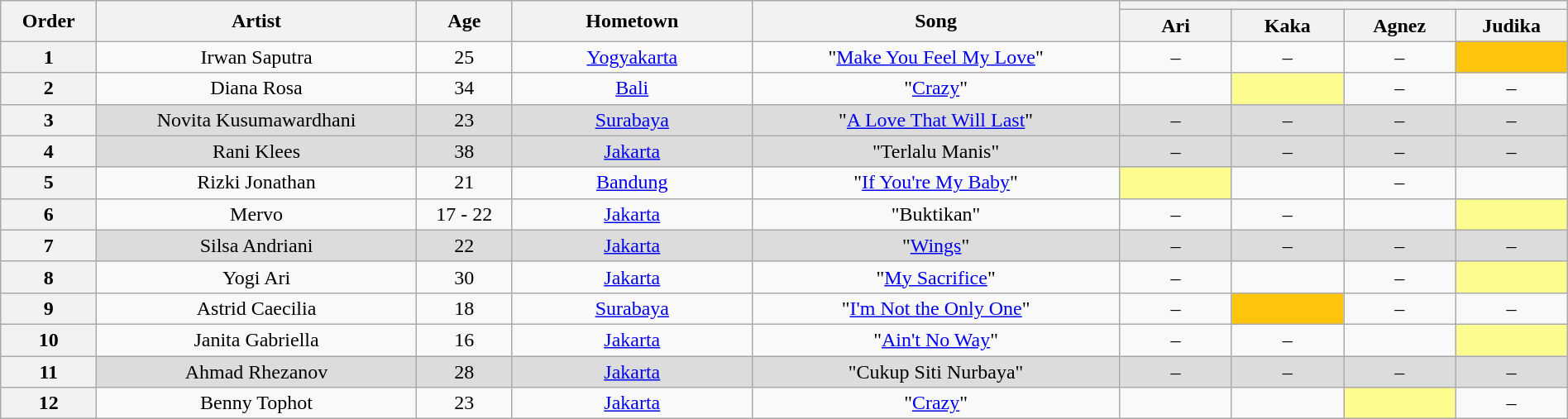<table class="wikitable" style="text-align:center; width:100%;">
<tr>
<th scope="col" rowspan="2" width="06%">Order</th>
<th scope="col" rowspan="2" width="20%">Artist</th>
<th scope="col" rowspan="2" width="06%">Age</th>
<th scope="col" rowspan="2" width="15%">Hometown</th>
<th scope="col" rowspan="2" width="23%">Song</th>
<th scope="col" colspan="4" width="28%"></th>
</tr>
<tr>
<th style="width:07%;">Ari</th>
<th style="width:07%;">Kaka</th>
<th style="width:07%;">Agnez</th>
<th style="width:07%;">Judika</th>
</tr>
<tr>
<th>1</th>
<td>Irwan Saputra</td>
<td>25</td>
<td><a href='#'>Yogyakarta</a></td>
<td>"<a href='#'>Make You Feel My Love</a>"</td>
<td>–</td>
<td>–</td>
<td>–</td>
<td style="background:#FFC40C;"><strong></strong></td>
</tr>
<tr>
<th>2</th>
<td>Diana Rosa</td>
<td>34</td>
<td><a href='#'>Bali</a></td>
<td>"<a href='#'>Crazy</a>"</td>
<td><strong></strong></td>
<td style="background:#fdfc8f;"><strong></strong></td>
<td>–</td>
<td>–</td>
</tr>
<tr>
<th>3</th>
<td style="background:#DCDCDC;">Novita Kusumawardhani</td>
<td style="background:#DCDCDC;">23</td>
<td style="background:#DCDCDC;"><a href='#'>Surabaya</a></td>
<td style="background:#DCDCDC;">"<a href='#'>A Love That Will Last</a>"</td>
<td style="background:#DCDCDC;">–</td>
<td style="background:#DCDCDC;">–</td>
<td style="background:#DCDCDC;">–</td>
<td style="background:#DCDCDC;">–</td>
</tr>
<tr>
<th>4</th>
<td style="background:#DCDCDC;">Rani Klees</td>
<td style="background:#DCDCDC;">38</td>
<td style="background:#DCDCDC;"><a href='#'>Jakarta</a></td>
<td style="background:#DCDCDC;">"Terlalu Manis"</td>
<td style="background:#DCDCDC;">–</td>
<td style="background:#DCDCDC;">–</td>
<td style="background:#DCDCDC;">–</td>
<td style="background:#DCDCDC;">–</td>
</tr>
<tr>
<th>5</th>
<td>Rizki Jonathan</td>
<td>21</td>
<td><a href='#'>Bandung</a></td>
<td>"<a href='#'>If You're My Baby</a>"</td>
<td style="background:#fdfc8f;"><strong></strong></td>
<td><strong></strong></td>
<td>–</td>
<td><strong></strong></td>
</tr>
<tr>
<th>6</th>
<td>Mervo</td>
<td>17 - 22</td>
<td><a href='#'>Jakarta</a></td>
<td>"Buktikan"</td>
<td>–</td>
<td>–</td>
<td><strong></strong></td>
<td style="background:#fdfc8f;"><strong></strong></td>
</tr>
<tr>
<th>7</th>
<td style="background:#DCDCDC;">Silsa Andriani</td>
<td style="background:#DCDCDC;">22</td>
<td style="background:#DCDCDC;"><a href='#'>Jakarta</a></td>
<td style="background:#DCDCDC;">"<a href='#'>Wings</a>"</td>
<td style="background:#DCDCDC;">–</td>
<td style="background:#DCDCDC;">–</td>
<td style="background:#DCDCDC;">–</td>
<td style="background:#DCDCDC;">–</td>
</tr>
<tr>
<th>8</th>
<td>Yogi Ari</td>
<td>30</td>
<td><a href='#'>Jakarta</a></td>
<td>"<a href='#'>My Sacrifice</a>"</td>
<td>–</td>
<td><strong></strong></td>
<td>–</td>
<td style="background:#fdfc8f;"><strong></strong></td>
</tr>
<tr>
<th>9</th>
<td>Astrid Caecilia</td>
<td>18</td>
<td><a href='#'>Surabaya</a></td>
<td>"<a href='#'>I'm Not the Only One</a>"</td>
<td>–</td>
<td style="background:#FFC40C;"><strong></strong></td>
<td>–</td>
<td>–</td>
</tr>
<tr>
<th>10</th>
<td>Janita Gabriella</td>
<td>16</td>
<td><a href='#'>Jakarta</a></td>
<td>"<a href='#'>Ain't No Way</a>"</td>
<td>–</td>
<td>–</td>
<td><strong></strong></td>
<td style="background:#fdfc8f;"><strong></strong></td>
</tr>
<tr>
<th>11</th>
<td style="background:#DCDCDC;">Ahmad Rhezanov</td>
<td style="background:#DCDCDC;">28</td>
<td style="background:#DCDCDC;"><a href='#'>Jakarta</a></td>
<td style="background:#DCDCDC;">"Cukup Siti Nurbaya"</td>
<td style="background:#DCDCDC;">–</td>
<td style="background:#DCDCDC;">–</td>
<td style="background:#DCDCDC;">–</td>
<td style="background:#DCDCDC;">–</td>
</tr>
<tr>
<th>12</th>
<td>Benny Tophot</td>
<td>23</td>
<td><a href='#'>Jakarta</a></td>
<td>"<a href='#'>Crazy</a>"</td>
<td><strong></strong></td>
<td><strong></strong></td>
<td style="background:#fdfc8f;"><strong></strong></td>
<td>–</td>
</tr>
</table>
